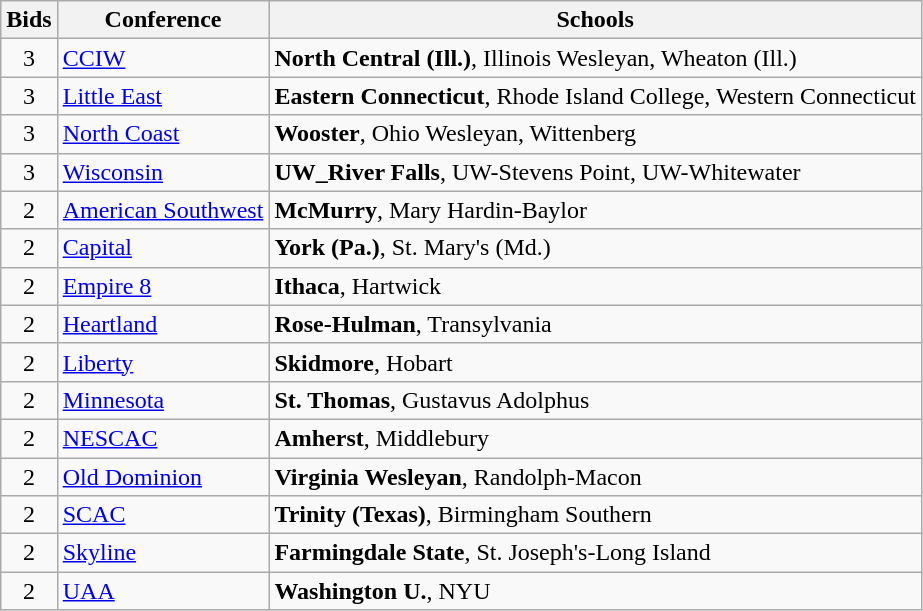<table class="wikitable">
<tr>
<th>Bids</th>
<th>Conference</th>
<th>Schools</th>
</tr>
<tr>
<td align="center">3</td>
<td><a href='#'>CCIW</a></td>
<td><strong>North Central (Ill.)</strong>, Illinois Wesleyan, Wheaton (Ill.)</td>
</tr>
<tr>
<td align="center">3</td>
<td><a href='#'>Little East</a></td>
<td><strong>Eastern Connecticut</strong>, Rhode Island College, Western Connecticut</td>
</tr>
<tr>
<td align="center">3</td>
<td><a href='#'>North Coast</a></td>
<td><strong>Wooster</strong>, Ohio Wesleyan, Wittenberg</td>
</tr>
<tr>
<td align="center">3</td>
<td><a href='#'>Wisconsin</a></td>
<td><strong>UW_River Falls</strong>, UW-Stevens Point, UW-Whitewater</td>
</tr>
<tr>
<td align="center">2</td>
<td><a href='#'>American Southwest</a></td>
<td><strong>McMurry</strong>, Mary Hardin-Baylor</td>
</tr>
<tr>
<td align="center">2</td>
<td><a href='#'>Capital</a></td>
<td><strong>York (Pa.)</strong>, St. Mary's (Md.)</td>
</tr>
<tr>
<td align="center">2</td>
<td><a href='#'>Empire 8</a></td>
<td><strong>Ithaca</strong>, Hartwick</td>
</tr>
<tr>
<td align="center">2</td>
<td><a href='#'>Heartland</a></td>
<td><strong>Rose-Hulman</strong>, Transylvania</td>
</tr>
<tr>
<td align="center">2</td>
<td><a href='#'>Liberty</a></td>
<td><strong>Skidmore</strong>, Hobart</td>
</tr>
<tr>
<td align="center">2</td>
<td><a href='#'>Minnesota</a></td>
<td><strong>St. Thomas</strong>, Gustavus Adolphus</td>
</tr>
<tr>
<td align="center">2</td>
<td><a href='#'>NESCAC</a></td>
<td><strong>Amherst</strong>, Middlebury</td>
</tr>
<tr>
<td align="center">2</td>
<td><a href='#'>Old Dominion</a></td>
<td><strong>Virginia Wesleyan</strong>, Randolph-Macon</td>
</tr>
<tr>
<td align="center">2</td>
<td><a href='#'>SCAC</a></td>
<td><strong>Trinity (Texas)</strong>, Birmingham Southern</td>
</tr>
<tr>
<td align="center">2</td>
<td><a href='#'>Skyline</a></td>
<td><strong>Farmingdale State</strong>, St. Joseph's-Long Island</td>
</tr>
<tr>
<td align="center">2</td>
<td><a href='#'>UAA</a></td>
<td><strong>Washington U.</strong>, NYU</td>
</tr>
</table>
